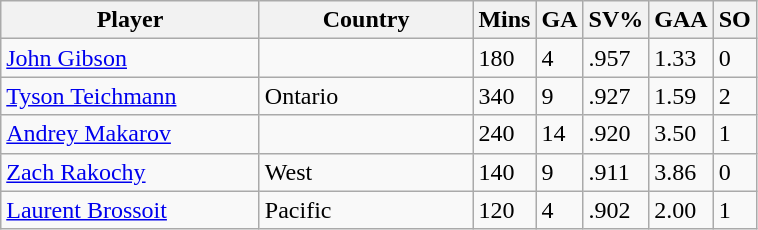<table class="wikitable">
<tr>
<th width=165>Player</th>
<th width=135>Country</th>
<th width=20>Mins</th>
<th width=20>GA</th>
<th width=20>SV%</th>
<th width=20>GAA</th>
<th width=20>SO</th>
</tr>
<tr>
<td><a href='#'>John Gibson</a></td>
<td></td>
<td>180</td>
<td>4</td>
<td>.957</td>
<td>1.33</td>
<td>0</td>
</tr>
<tr>
<td><a href='#'>Tyson Teichmann</a></td>
<td> Ontario</td>
<td>340</td>
<td>9</td>
<td>.927</td>
<td>1.59</td>
<td>2</td>
</tr>
<tr>
<td><a href='#'>Andrey Makarov</a></td>
<td></td>
<td>240</td>
<td>14</td>
<td>.920</td>
<td>3.50</td>
<td>1</td>
</tr>
<tr>
<td><a href='#'>Zach Rakochy</a></td>
<td> West</td>
<td>140</td>
<td>9</td>
<td>.911</td>
<td>3.86</td>
<td>0</td>
</tr>
<tr>
<td><a href='#'>Laurent Brossoit</a></td>
<td> Pacific</td>
<td>120</td>
<td>4</td>
<td>.902</td>
<td>2.00</td>
<td>1</td>
</tr>
</table>
